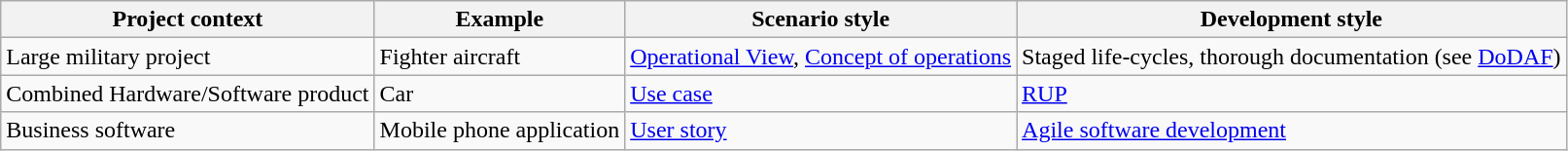<table class="wikitable" border="1">
<tr>
<th>Project context</th>
<th>Example</th>
<th>Scenario style</th>
<th>Development style</th>
</tr>
<tr>
<td>Large military project</td>
<td>Fighter aircraft</td>
<td><a href='#'>Operational View</a>, <a href='#'>Concept of operations</a></td>
<td>Staged life-cycles, thorough documentation (see <a href='#'>DoDAF</a>)</td>
</tr>
<tr>
<td>Combined Hardware/Software product</td>
<td>Car</td>
<td><a href='#'>Use case</a></td>
<td><a href='#'>RUP</a></td>
</tr>
<tr>
<td>Business software</td>
<td>Mobile phone application</td>
<td><a href='#'>User story</a></td>
<td><a href='#'>Agile software development</a></td>
</tr>
</table>
